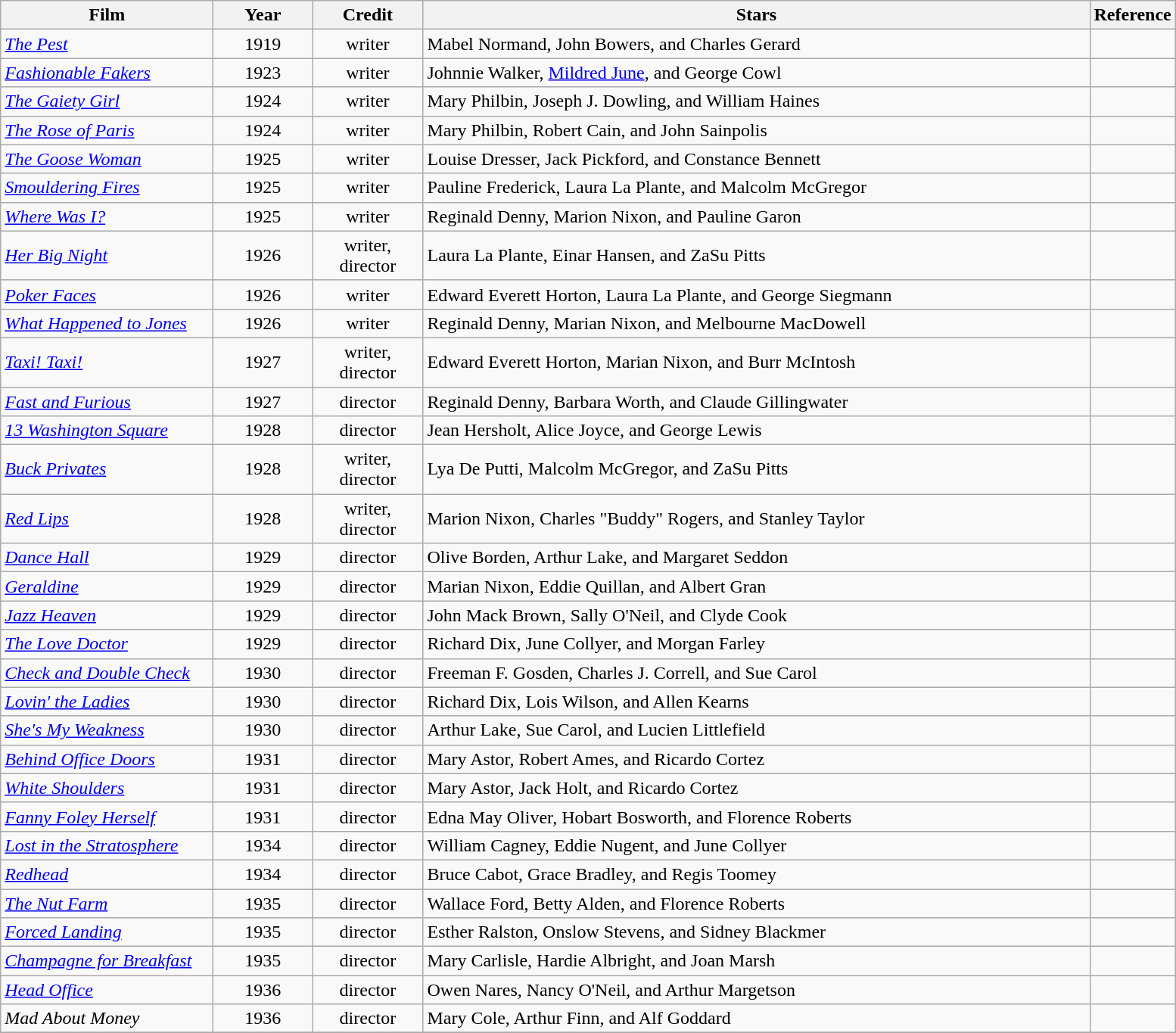<table class="wikitable sortable">
<tr>
<th scope="col" width="180">Film</th>
<th scope="col" width="80">Year</th>
<th scope="col" width="90">Credit</th>
<th scope="col" width="580" class="unsortable">Stars</th>
<th scope="col" width="30" class="unsortable">Reference</th>
</tr>
<tr>
<td><em><a href='#'>The Pest</a></em></td>
<td align=center>1919</td>
<td align=center>writer</td>
<td>Mabel Normand, John Bowers, and Charles Gerard</td>
<td align="center"></td>
</tr>
<tr>
<td><em><a href='#'>Fashionable Fakers</a></em></td>
<td align=center>1923</td>
<td align=center>writer</td>
<td>Johnnie Walker, <a href='#'>Mildred June</a>, and George Cowl</td>
<td align="center"></td>
</tr>
<tr>
<td><em><a href='#'>The Gaiety Girl</a></em></td>
<td align=center>1924</td>
<td align=center>writer</td>
<td>Mary Philbin, Joseph J. Dowling, and William Haines</td>
<td align="center"></td>
</tr>
<tr>
<td><em><a href='#'>The Rose of Paris</a></em></td>
<td align=center>1924</td>
<td align=center>writer</td>
<td>Mary Philbin, Robert Cain, and John Sainpolis</td>
<td align="center"></td>
</tr>
<tr>
<td><em><a href='#'>The Goose Woman</a></em></td>
<td align=center>1925</td>
<td align=center>writer</td>
<td>Louise Dresser, Jack Pickford, and Constance Bennett</td>
<td align="center"></td>
</tr>
<tr>
<td><em><a href='#'>Smouldering Fires</a></em></td>
<td align=center>1925</td>
<td align=center>writer</td>
<td>Pauline Frederick, Laura La Plante, and Malcolm McGregor</td>
<td align="center"></td>
</tr>
<tr>
<td><em><a href='#'>Where Was I?</a></em></td>
<td align=center>1925</td>
<td align=center>writer</td>
<td>Reginald Denny, Marion Nixon, and Pauline Garon</td>
<td align="center"></td>
</tr>
<tr>
<td><em><a href='#'>Her Big Night</a></em></td>
<td align=center>1926</td>
<td align=center>writer, director</td>
<td>Laura La Plante, Einar Hansen, and ZaSu Pitts</td>
<td align="center"></td>
</tr>
<tr>
<td><em><a href='#'>Poker Faces</a></em></td>
<td align=center>1926</td>
<td align=center>writer</td>
<td>Edward Everett Horton, Laura La Plante, and George Siegmann</td>
<td align="center"></td>
</tr>
<tr>
<td><em><a href='#'>What Happened to Jones</a></em></td>
<td align=center>1926</td>
<td align=center>writer</td>
<td>Reginald Denny, Marian Nixon, and Melbourne MacDowell</td>
<td align="center"></td>
</tr>
<tr>
<td><em><a href='#'>Taxi! Taxi!</a></em></td>
<td align=center>1927</td>
<td align=center>writer, director</td>
<td>Edward Everett Horton, Marian Nixon, and Burr McIntosh</td>
<td align="center"></td>
</tr>
<tr>
<td><em><a href='#'>Fast and Furious</a></em></td>
<td align=center>1927</td>
<td align=center>director</td>
<td>Reginald Denny, Barbara Worth, and Claude Gillingwater</td>
<td align="center"></td>
</tr>
<tr>
<td><em><a href='#'>13 Washington Square</a></em></td>
<td align=center>1928</td>
<td align=center>director</td>
<td>Jean Hersholt,   Alice Joyce, and   George Lewis</td>
<td align="center"></td>
</tr>
<tr>
<td><em><a href='#'>Buck Privates</a></em></td>
<td align=center>1928</td>
<td align=center>writer, director</td>
<td>Lya De Putti, Malcolm McGregor, and ZaSu Pitts</td>
<td align="center"></td>
</tr>
<tr>
<td><em><a href='#'>Red Lips</a></em></td>
<td align=center>1928</td>
<td align=center>writer, director</td>
<td>Marion Nixon, Charles "Buddy" Rogers, and Stanley Taylor</td>
<td align="center"></td>
</tr>
<tr>
<td><em><a href='#'>Dance Hall</a></em></td>
<td align=center>1929</td>
<td align=center>director</td>
<td>Olive Borden, Arthur Lake, and Margaret Seddon</td>
<td align="center"></td>
</tr>
<tr>
<td><em><a href='#'>Geraldine</a></em></td>
<td align=center>1929</td>
<td align=center>director</td>
<td>Marian Nixon, Eddie Quillan, and Albert Gran</td>
<td align="center"></td>
</tr>
<tr>
<td><em><a href='#'>Jazz Heaven</a></em></td>
<td align=center>1929</td>
<td align=center>director</td>
<td>John Mack Brown, Sally O'Neil, and Clyde Cook</td>
<td align="center"></td>
</tr>
<tr>
<td><em><a href='#'>The Love Doctor</a></em></td>
<td align=center>1929</td>
<td align=center>director</td>
<td>Richard Dix, June Collyer, and Morgan Farley</td>
<td align="center"></td>
</tr>
<tr>
<td><em><a href='#'>Check and Double Check</a></em></td>
<td align=center>1930</td>
<td align=center>director</td>
<td>Freeman F. Gosden, Charles J. Correll, and Sue Carol</td>
<td align="center"></td>
</tr>
<tr>
<td><em><a href='#'>Lovin' the Ladies</a></em></td>
<td align=center>1930</td>
<td align=center>director</td>
<td>Richard Dix, Lois Wilson, and Allen Kearns</td>
<td align="center"></td>
</tr>
<tr>
<td><em><a href='#'>She's My Weakness</a></em></td>
<td align=center>1930</td>
<td align=center>director</td>
<td>Arthur Lake, Sue Carol, and Lucien Littlefield</td>
<td align="center"></td>
</tr>
<tr>
<td><em><a href='#'>Behind Office Doors</a></em></td>
<td align=center>1931</td>
<td align=center>director</td>
<td>Mary Astor, Robert Ames, and Ricardo Cortez</td>
<td align="center"></td>
</tr>
<tr>
<td><em><a href='#'>White Shoulders</a></em></td>
<td align=center>1931</td>
<td align=center>director</td>
<td>Mary Astor,   Jack Holt, and Ricardo Cortez</td>
<td align="center"></td>
</tr>
<tr>
<td><em><a href='#'>Fanny Foley Herself</a></em></td>
<td align=center>1931</td>
<td align=center>director</td>
<td>Edna May Oliver, Hobart Bosworth, and Florence Roberts</td>
<td align="center"></td>
</tr>
<tr>
<td><em><a href='#'>Lost in the Stratosphere</a></em></td>
<td align=center>1934</td>
<td align=center>director</td>
<td>William Cagney, Eddie Nugent, and June Collyer</td>
<td align="center"></td>
</tr>
<tr>
<td><em><a href='#'>Redhead</a></em></td>
<td align=center>1934</td>
<td align=center>director</td>
<td>Bruce Cabot, Grace Bradley, and   Regis Toomey</td>
<td align="center"></td>
</tr>
<tr>
<td><em><a href='#'>The Nut Farm</a></em></td>
<td align=center>1935</td>
<td align=center>director</td>
<td>Wallace Ford, Betty Alden, and Florence Roberts</td>
<td align="center"></td>
</tr>
<tr>
<td><em><a href='#'>Forced Landing</a></em></td>
<td align=center>1935</td>
<td align=center>director</td>
<td>Esther Ralston, Onslow Stevens, and Sidney Blackmer</td>
<td align="center"></td>
</tr>
<tr>
<td><em><a href='#'>Champagne for Breakfast</a></em></td>
<td align=center>1935</td>
<td align=center>director</td>
<td>Mary Carlisle, Hardie Albright, and Joan Marsh</td>
<td align="center"></td>
</tr>
<tr>
<td><em><a href='#'>Head Office</a></em></td>
<td align=center>1936</td>
<td align=center>director</td>
<td>Owen Nares, Nancy O'Neil, and Arthur Margetson</td>
<td align="center"></td>
</tr>
<tr>
<td><em>Mad About Money</em></td>
<td align=center>1936</td>
<td align=center>director</td>
<td>Mary Cole, Arthur Finn, and Alf Goddard</td>
<td align="center"></td>
</tr>
<tr>
</tr>
</table>
